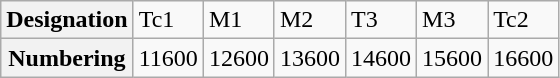<table class="wikitable">
<tr>
<th>Designation</th>
<td>Tc1</td>
<td>M1</td>
<td>M2</td>
<td>T3</td>
<td>M3</td>
<td>Tc2</td>
</tr>
<tr>
<th>Numbering</th>
<td>11600</td>
<td>12600</td>
<td>13600</td>
<td>14600</td>
<td>15600</td>
<td>16600</td>
</tr>
</table>
